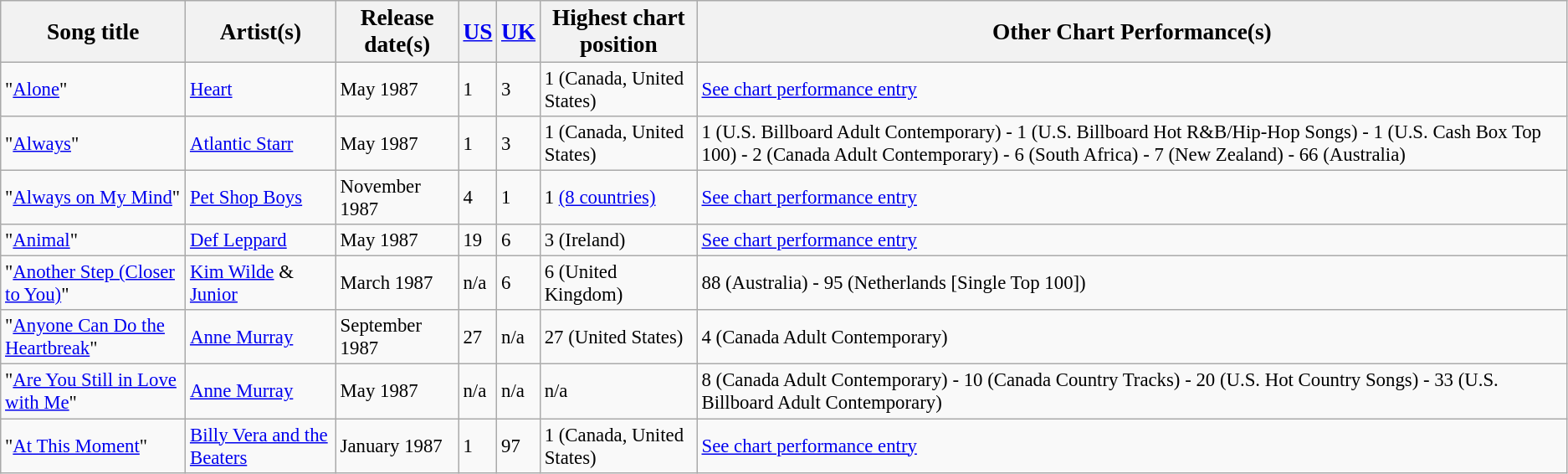<table class="wikitable sortable" style="font-size:95%;">
<tr>
<th><big>Song title</big></th>
<th><big>Artist(s)</big></th>
<th><big>Release date(s)</big></th>
<th><big><a href='#'>US</a></big></th>
<th><big><a href='#'>UK</a></big></th>
<th><big>Highest chart position</big></th>
<th><big>Other Chart Performance(s)</big></th>
</tr>
<tr>
<td>"<a href='#'>Alone</a>"</td>
<td><a href='#'>Heart</a></td>
<td>May 1987</td>
<td>1</td>
<td>3</td>
<td>1 (Canada, United States)</td>
<td><a href='#'>See chart performance entry</a></td>
</tr>
<tr>
<td>"<a href='#'>Always</a>"</td>
<td><a href='#'>Atlantic Starr</a></td>
<td>May 1987</td>
<td>1</td>
<td>3</td>
<td>1 (Canada, United States)</td>
<td>1 (U.S. Billboard Adult Contemporary) - 1 (U.S. Billboard Hot R&B/Hip-Hop Songs) - 1 (U.S. Cash Box Top 100) - 2 (Canada Adult Contemporary) - 6 (South Africa) - 7 (New Zealand) - 66 (Australia)</td>
</tr>
<tr>
<td>"<a href='#'>Always on My Mind</a>"</td>
<td><a href='#'>Pet Shop Boys</a></td>
<td>November 1987</td>
<td>4</td>
<td>1</td>
<td>1 <a href='#'>(8 countries)</a></td>
<td><a href='#'>See chart performance entry</a></td>
</tr>
<tr>
<td>"<a href='#'>Animal</a>"</td>
<td><a href='#'>Def Leppard</a></td>
<td>May 1987</td>
<td>19</td>
<td>6</td>
<td>3 (Ireland)</td>
<td><a href='#'>See chart performance entry</a></td>
</tr>
<tr>
<td>"<a href='#'>Another Step (Closer to You)</a>"</td>
<td><a href='#'>Kim Wilde</a> & <a href='#'>Junior</a></td>
<td>March 1987</td>
<td>n/a</td>
<td>6</td>
<td>6 (United Kingdom)</td>
<td>88 (Australia) - 95 (Netherlands [Single Top 100])</td>
</tr>
<tr>
<td>"<a href='#'>Anyone Can Do the Heartbreak</a>"</td>
<td><a href='#'>Anne Murray</a></td>
<td>September 1987</td>
<td>27</td>
<td>n/a</td>
<td>27 (United States)</td>
<td>4 (Canada Adult Contemporary)</td>
</tr>
<tr>
<td>"<a href='#'>Are You Still in Love with Me</a>"</td>
<td><a href='#'>Anne Murray</a></td>
<td>May 1987</td>
<td>n/a</td>
<td>n/a</td>
<td>n/a</td>
<td>8 (Canada Adult Contemporary) - 10 (Canada Country Tracks) - 20 (U.S. Hot Country Songs) - 33 (U.S. Billboard Adult Contemporary)</td>
</tr>
<tr>
<td>"<a href='#'>At This Moment</a>"</td>
<td><a href='#'>Billy Vera and the Beaters</a></td>
<td>January 1987</td>
<td>1</td>
<td>97</td>
<td>1 (Canada, United States)</td>
<td><a href='#'>See chart performance entry</a></td>
</tr>
</table>
